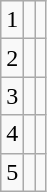<table class="wikitable" style="display: inline-table;">
<tr align="center">
<td>1</td>
<td></td>
<td></td>
</tr>
<tr align="center">
<td>2</td>
<td></td>
<td></td>
</tr>
<tr align="center">
<td>3</td>
<td></td>
<td></td>
</tr>
<tr align="center">
<td>4</td>
<td></td>
<td></td>
</tr>
<tr align="center">
<td>5</td>
<td></td>
<td></td>
</tr>
</table>
